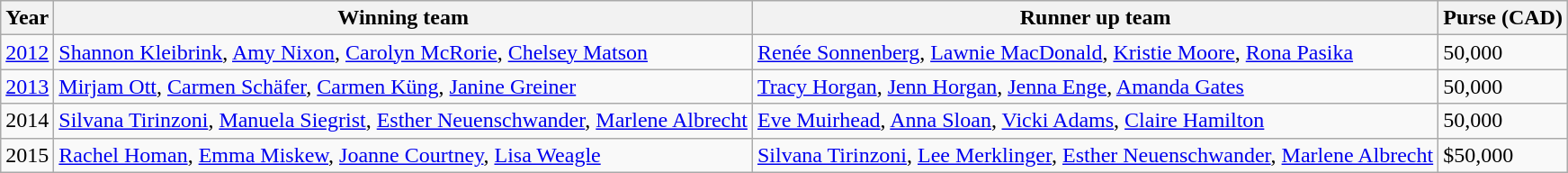<table class="wikitable">
<tr>
<th>Year</th>
<th>Winning team</th>
<th>Runner up team</th>
<th>Purse (CAD)</th>
</tr>
<tr>
<td><a href='#'>2012</a></td>
<td> <a href='#'>Shannon Kleibrink</a>, <a href='#'>Amy Nixon</a>, <a href='#'>Carolyn McRorie</a>, <a href='#'>Chelsey Matson</a></td>
<td> <a href='#'>Renée Sonnenberg</a>, <a href='#'>Lawnie MacDonald</a>, <a href='#'>Kristie Moore</a>, <a href='#'>Rona Pasika</a></td>
<td>50,000</td>
</tr>
<tr>
<td><a href='#'>2013</a></td>
<td> <a href='#'>Mirjam Ott</a>, <a href='#'>Carmen Schäfer</a>, <a href='#'>Carmen Küng</a>, <a href='#'>Janine Greiner</a></td>
<td> <a href='#'>Tracy Horgan</a>, <a href='#'>Jenn Horgan</a>, <a href='#'>Jenna Enge</a>, <a href='#'>Amanda Gates</a></td>
<td>50,000</td>
</tr>
<tr>
<td>2014</td>
<td> <a href='#'>Silvana Tirinzoni</a>, <a href='#'>Manuela Siegrist</a>, <a href='#'>Esther Neuenschwander</a>, <a href='#'>Marlene Albrecht</a></td>
<td> <a href='#'>Eve Muirhead</a>, <a href='#'>Anna Sloan</a>, <a href='#'>Vicki Adams</a>, <a href='#'>Claire Hamilton</a></td>
<td>50,000</td>
</tr>
<tr>
<td>2015</td>
<td> <a href='#'>Rachel Homan</a>, <a href='#'>Emma Miskew</a>, <a href='#'>Joanne Courtney</a>, <a href='#'>Lisa Weagle</a></td>
<td> <a href='#'>Silvana Tirinzoni</a>, <a href='#'>Lee Merklinger</a>, <a href='#'>Esther Neuenschwander</a>, <a href='#'>Marlene Albrecht</a></td>
<td>$50,000</td>
</tr>
</table>
